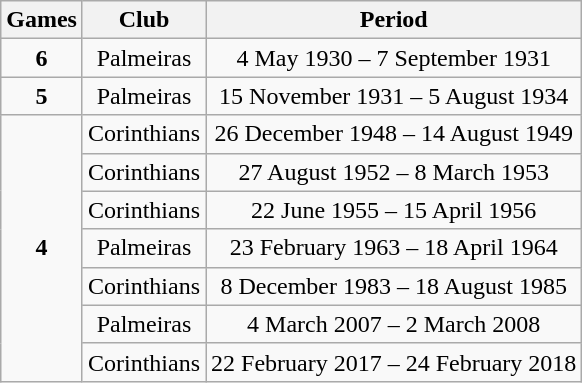<table class="wikitable sortable" style="text-align:center;">
<tr>
<th>Games</th>
<th style="width"30%;">Club</th>
<th>Period</th>
</tr>
<tr>
<td><strong>6</strong></td>
<td>Palmeiras</td>
<td>4 May 1930 – 7 September 1931</td>
</tr>
<tr>
<td><strong>5</strong></td>
<td>Palmeiras</td>
<td>15 November 1931 – 5 August 1934</td>
</tr>
<tr>
<td rowspan="7"><strong>4</strong></td>
<td>Corinthians</td>
<td>26 December 1948 – 14 August 1949</td>
</tr>
<tr>
<td>Corinthians</td>
<td>27 August 1952 – 8 March 1953</td>
</tr>
<tr>
<td>Corinthians</td>
<td>22 June 1955 – 15 April 1956</td>
</tr>
<tr>
<td>Palmeiras</td>
<td>23 February 1963 – 18 April 1964</td>
</tr>
<tr>
<td>Corinthians</td>
<td>8 December 1983 – 18 August 1985</td>
</tr>
<tr>
<td>Palmeiras</td>
<td>4 March 2007 – 2 March 2008</td>
</tr>
<tr>
<td>Corinthians</td>
<td>22 February 2017 – 24 February 2018</td>
</tr>
</table>
